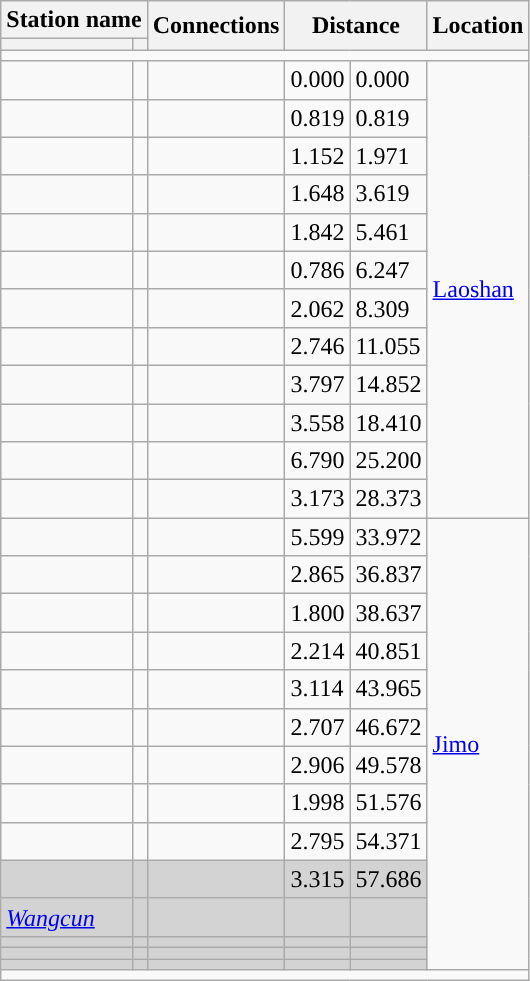<table class="wikitable">
<tr>
<th colspan=2>Station name</th>
<th rowspan=2>Connections</th>
<th colspan="2" rowspan="2">Distance<br></th>
<th rowspan=2>Location</th>
</tr>
<tr>
<th></th>
<th></th>
</tr>
<tr style="background:#">
<td colspan = "6"></td>
</tr>
<tr>
<td></td>
<td></td>
<td></td>
<td>0.000</td>
<td>0.000</td>
<td rowspan="12"><a href='#'>Laoshan</a></td>
</tr>
<tr>
<td></td>
<td></td>
<td></td>
<td>0.819</td>
<td>0.819</td>
</tr>
<tr>
<td></td>
<td></td>
<td></td>
<td>1.152</td>
<td>1.971</td>
</tr>
<tr>
<td></td>
<td></td>
<td></td>
<td>1.648</td>
<td>3.619</td>
</tr>
<tr>
<td></td>
<td></td>
<td></td>
<td>1.842</td>
<td>5.461</td>
</tr>
<tr>
<td></td>
<td></td>
<td></td>
<td>0.786</td>
<td>6.247</td>
</tr>
<tr>
<td></td>
<td></td>
<td></td>
<td>2.062</td>
<td>8.309</td>
</tr>
<tr>
<td></td>
<td></td>
<td></td>
<td>2.746</td>
<td>11.055</td>
</tr>
<tr>
<td></td>
<td></td>
<td></td>
<td>3.797</td>
<td>14.852</td>
</tr>
<tr>
<td></td>
<td></td>
<td></td>
<td>3.558</td>
<td>18.410</td>
</tr>
<tr>
<td></td>
<td></td>
<td></td>
<td>6.790</td>
<td>25.200</td>
</tr>
<tr>
<td></td>
<td></td>
<td></td>
<td>3.173</td>
<td>28.373</td>
</tr>
<tr>
<td></td>
<td></td>
<td></td>
<td>5.599</td>
<td>33.972</td>
<td rowspan="14"><a href='#'>Jimo</a></td>
</tr>
<tr>
<td></td>
<td></td>
<td></td>
<td>2.865</td>
<td>36.837</td>
</tr>
<tr>
<td></td>
<td></td>
<td></td>
<td>1.800</td>
<td>38.637</td>
</tr>
<tr>
<td></td>
<td></td>
<td></td>
<td>2.214</td>
<td>40.851</td>
</tr>
<tr>
<td></td>
<td></td>
<td></td>
<td>3.114</td>
<td>43.965</td>
</tr>
<tr>
<td></td>
<td></td>
<td></td>
<td>2.707</td>
<td>46.672</td>
</tr>
<tr>
<td></td>
<td></td>
<td></td>
<td>2.906</td>
<td>49.578</td>
</tr>
<tr>
<td></td>
<td></td>
<td></td>
<td>1.998</td>
<td>51.576</td>
</tr>
<tr>
<td></td>
<td></td>
<td></td>
<td>2.795</td>
<td>54.371</td>
</tr>
<tr bgcolor="lightgrey">
<td><em></em></td>
<td></td>
<td></td>
<td>3.315</td>
<td>57.686</td>
</tr>
<tr bgcolor="lightgrey">
<td><em><a href='#'>Wangcun</a></em></td>
<td></td>
<td></td>
<td></td>
<td></td>
</tr>
<tr bgcolor="lightgrey">
<td><em></em></td>
<td></td>
<td></td>
<td></td>
<td></td>
</tr>
<tr bgcolor="lightgrey">
<td><em></em></td>
<td></td>
<td></td>
<td></td>
<td></td>
</tr>
<tr bgcolor="lightgrey">
<td><em></em></td>
<td></td>
<td></td>
<td></td>
<td></td>
</tr>
<tr style="background:#">
<td colspan = "6"></td>
</tr>
</table>
